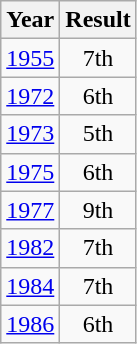<table class="wikitable" style="text-align:center">
<tr>
<th>Year</th>
<th>Result</th>
</tr>
<tr>
<td><a href='#'>1955</a></td>
<td>7th</td>
</tr>
<tr>
<td><a href='#'>1972</a></td>
<td>6th</td>
</tr>
<tr>
<td><a href='#'>1973</a></td>
<td>5th</td>
</tr>
<tr>
<td><a href='#'>1975</a></td>
<td>6th</td>
</tr>
<tr>
<td><a href='#'>1977</a></td>
<td>9th</td>
</tr>
<tr>
<td><a href='#'>1982</a></td>
<td>7th</td>
</tr>
<tr>
<td><a href='#'>1984</a></td>
<td>7th</td>
</tr>
<tr>
<td><a href='#'>1986</a></td>
<td>6th</td>
</tr>
</table>
